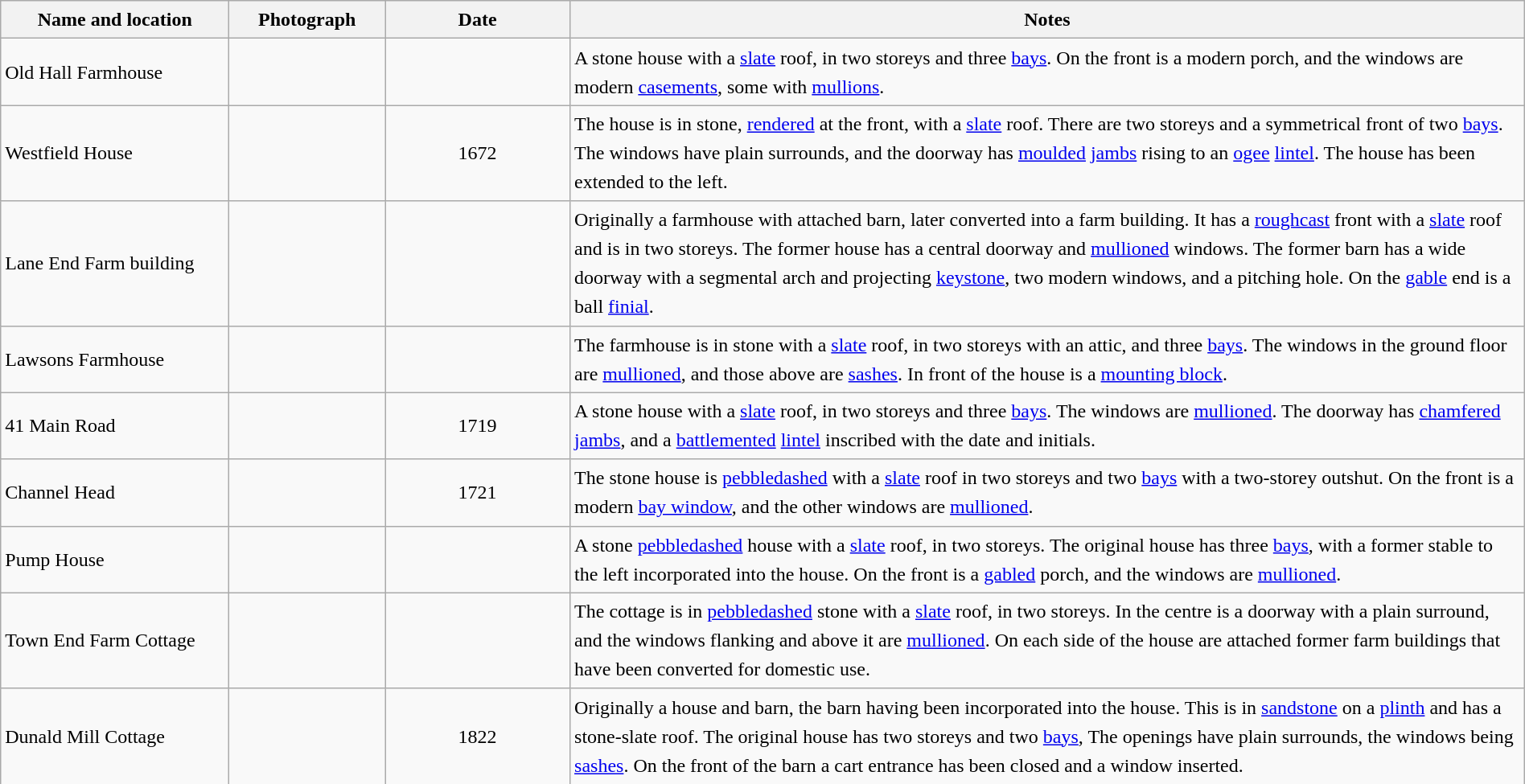<table class="wikitable sortable plainrowheaders" style="width:100%;border:0px;text-align:left;line-height:150%;">
<tr>
<th scope="col"  style="width:150px">Name and location</th>
<th scope="col"  style="width:100px" class="unsortable">Photograph</th>
<th scope="col"  style="width:120px">Date</th>
<th scope="col"  style="width:650px" class="unsortable">Notes</th>
</tr>
<tr>
<td>Old Hall Farmhouse<br><small></small></td>
<td></td>
<td align="center"></td>
<td>A stone house with a <a href='#'>slate</a> roof, in two storeys and three <a href='#'>bays</a>.  On the front is a modern porch, and the windows are modern <a href='#'>casements</a>, some with <a href='#'>mullions</a>.</td>
</tr>
<tr>
<td>Westfield House<br><small></small></td>
<td></td>
<td align="center">1672</td>
<td>The house is in stone, <a href='#'>rendered</a> at the front, with a <a href='#'>slate</a> roof.  There are two storeys and a symmetrical front of two <a href='#'>bays</a>.  The windows have plain surrounds, and the doorway has <a href='#'>moulded</a> <a href='#'>jambs</a> rising to an <a href='#'>ogee</a> <a href='#'>lintel</a>.  The house has been extended to the left.</td>
</tr>
<tr>
<td>Lane End Farm building<br><small></small></td>
<td></td>
<td align="center"></td>
<td>Originally a farmhouse with attached barn, later converted into a farm building.  It has a <a href='#'>roughcast</a> front with a <a href='#'>slate</a> roof and is in two storeys.  The former house has a central doorway and <a href='#'>mullioned</a> windows.  The former barn has a wide doorway with a segmental arch and projecting <a href='#'>keystone</a>, two modern windows, and a pitching hole.  On the <a href='#'>gable</a> end is a ball <a href='#'>finial</a>.</td>
</tr>
<tr>
<td>Lawsons Farmhouse<br><small></small></td>
<td></td>
<td align="center"></td>
<td>The farmhouse is in stone with a <a href='#'>slate</a> roof, in two storeys with an attic, and three <a href='#'>bays</a>.  The windows in the ground floor are <a href='#'>mullioned</a>, and those above are <a href='#'>sashes</a>.  In front of the house is a <a href='#'>mounting block</a>.</td>
</tr>
<tr>
<td>41 Main Road<br><small></small></td>
<td></td>
<td align="center">1719</td>
<td>A stone house with a <a href='#'>slate</a> roof, in two storeys and three <a href='#'>bays</a>.  The windows are <a href='#'>mullioned</a>.  The doorway has <a href='#'>chamfered</a> <a href='#'>jambs</a>, and a <a href='#'>battlemented</a> <a href='#'>lintel</a> inscribed with the date and initials.</td>
</tr>
<tr>
<td>Channel Head<br><small></small></td>
<td></td>
<td align="center">1721</td>
<td>The stone house is <a href='#'>pebbledashed</a> with a <a href='#'>slate</a> roof in two storeys and two <a href='#'>bays</a> with a two-storey outshut.  On the front is a modern <a href='#'>bay window</a>, and the other windows are <a href='#'>mullioned</a>.</td>
</tr>
<tr>
<td>Pump House<br><small></small></td>
<td></td>
<td align="center"></td>
<td>A stone <a href='#'>pebbledashed</a> house with a <a href='#'>slate</a> roof, in two storeys.  The original house has three <a href='#'>bays</a>, with a former stable to the left incorporated into the house.  On the front is a <a href='#'>gabled</a> porch, and the windows are <a href='#'>mullioned</a>.</td>
</tr>
<tr>
<td>Town End Farm Cottage<br><small></small></td>
<td></td>
<td align="center"></td>
<td>The cottage is in <a href='#'>pebbledashed</a> stone with a <a href='#'>slate</a> roof, in two storeys.  In the centre is a doorway with a plain surround, and the windows flanking and above it are <a href='#'>mullioned</a>.  On each side of the house are attached former farm buildings that have been converted for domestic use.</td>
</tr>
<tr>
<td>Dunald Mill Cottage<br><small></small></td>
<td></td>
<td align="center">1822</td>
<td>Originally a house and barn, the barn having been incorporated into the house.  This is in <a href='#'>sandstone</a> on a <a href='#'>plinth</a> and has a stone-slate roof.  The original house has two storeys and two <a href='#'>bays</a>,  The openings have plain surrounds, the windows being <a href='#'>sashes</a>.  On the front of the barn a cart entrance has been closed and a window inserted.</td>
</tr>
<tr>
</tr>
</table>
